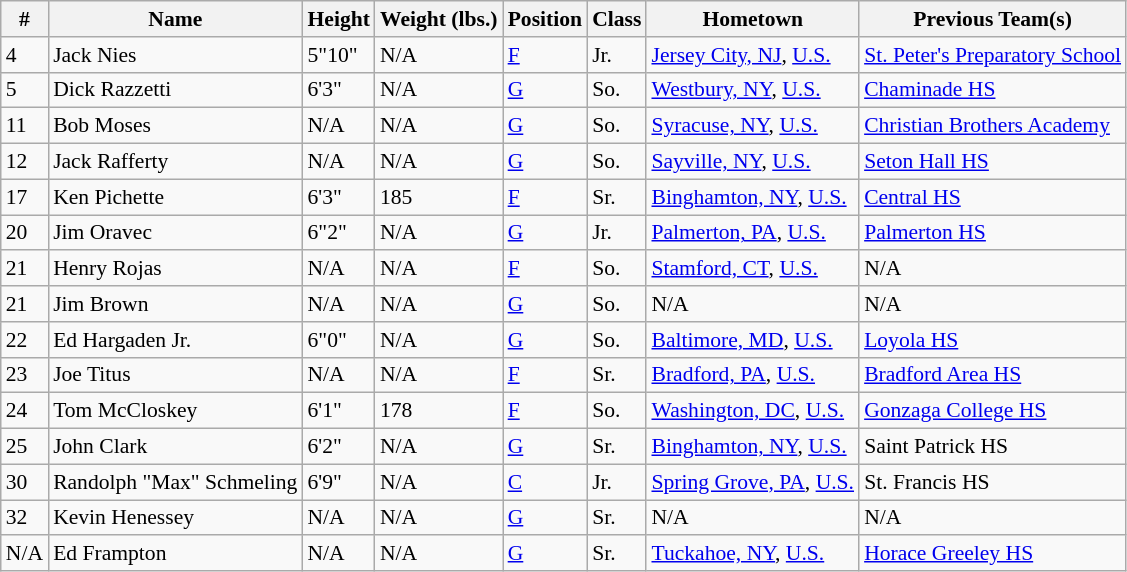<table class="wikitable" style="font-size: 90%">
<tr>
<th>#</th>
<th>Name</th>
<th>Height</th>
<th>Weight (lbs.)</th>
<th>Position</th>
<th>Class</th>
<th>Hometown</th>
<th>Previous Team(s)</th>
</tr>
<tr>
<td>4</td>
<td>Jack Nies</td>
<td>5"10"</td>
<td>N/A</td>
<td><a href='#'>F</a></td>
<td>Jr.</td>
<td><a href='#'>Jersey City, NJ</a>, <a href='#'>U.S.</a></td>
<td><a href='#'>St. Peter's Preparatory School</a></td>
</tr>
<tr>
<td>5</td>
<td>Dick Razzetti</td>
<td>6'3"</td>
<td>N/A</td>
<td><a href='#'>G</a></td>
<td>So.</td>
<td><a href='#'>Westbury, NY</a>, <a href='#'>U.S.</a></td>
<td><a href='#'>Chaminade HS</a></td>
</tr>
<tr>
<td>11</td>
<td>Bob Moses</td>
<td>N/A</td>
<td>N/A</td>
<td><a href='#'>G</a></td>
<td>So.</td>
<td><a href='#'>Syracuse, NY</a>, <a href='#'>U.S.</a></td>
<td><a href='#'>Christian Brothers Academy</a></td>
</tr>
<tr>
<td>12</td>
<td>Jack Rafferty</td>
<td>N/A</td>
<td>N/A</td>
<td><a href='#'>G</a></td>
<td>So.</td>
<td><a href='#'>Sayville, NY</a>, <a href='#'>U.S.</a></td>
<td><a href='#'>Seton Hall HS</a></td>
</tr>
<tr>
<td>17</td>
<td>Ken Pichette</td>
<td>6'3"</td>
<td>185</td>
<td><a href='#'>F</a></td>
<td>Sr.</td>
<td><a href='#'>Binghamton, NY</a>, <a href='#'>U.S.</a></td>
<td><a href='#'>Central HS</a></td>
</tr>
<tr>
<td>20</td>
<td>Jim Oravec</td>
<td>6"2"</td>
<td>N/A</td>
<td><a href='#'>G</a></td>
<td>Jr.</td>
<td><a href='#'>Palmerton, PA</a>, <a href='#'>U.S.</a></td>
<td><a href='#'>Palmerton HS</a></td>
</tr>
<tr>
<td>21</td>
<td>Henry Rojas</td>
<td>N/A</td>
<td>N/A</td>
<td><a href='#'>F</a></td>
<td>So.</td>
<td><a href='#'>Stamford, CT</a>, <a href='#'>U.S.</a></td>
<td>N/A</td>
</tr>
<tr>
<td>21</td>
<td>Jim Brown</td>
<td>N/A</td>
<td>N/A</td>
<td><a href='#'>G</a></td>
<td>So.</td>
<td>N/A</td>
<td>N/A</td>
</tr>
<tr>
<td>22</td>
<td>Ed Hargaden Jr.</td>
<td>6"0"</td>
<td>N/A</td>
<td><a href='#'>G</a></td>
<td>So.</td>
<td><a href='#'>Baltimore, MD</a>, <a href='#'>U.S.</a></td>
<td><a href='#'>Loyola HS</a></td>
</tr>
<tr>
<td>23</td>
<td>Joe Titus</td>
<td>N/A</td>
<td>N/A</td>
<td><a href='#'>F</a></td>
<td>Sr.</td>
<td><a href='#'>Bradford, PA</a>, <a href='#'>U.S.</a></td>
<td><a href='#'>Bradford Area HS</a></td>
</tr>
<tr>
<td>24</td>
<td>Tom McCloskey</td>
<td>6'1"</td>
<td>178</td>
<td><a href='#'>F</a></td>
<td>So.</td>
<td><a href='#'>Washington, DC</a>, <a href='#'>U.S.</a></td>
<td><a href='#'>Gonzaga College HS</a></td>
</tr>
<tr>
<td>25</td>
<td>John Clark</td>
<td>6'2"</td>
<td>N/A</td>
<td><a href='#'>G</a></td>
<td>Sr.</td>
<td><a href='#'>Binghamton, NY</a>, <a href='#'>U.S.</a></td>
<td>Saint Patrick HS</td>
</tr>
<tr>
<td>30</td>
<td>Randolph "Max" Schmeling</td>
<td>6'9"</td>
<td>N/A</td>
<td><a href='#'>C</a></td>
<td>Jr.</td>
<td><a href='#'>Spring Grove, PA</a>, <a href='#'>U.S.</a></td>
<td>St. Francis HS</td>
</tr>
<tr>
<td>32</td>
<td>Kevin Henessey</td>
<td>N/A</td>
<td>N/A</td>
<td><a href='#'>G</a></td>
<td>Sr.</td>
<td>N/A</td>
<td>N/A</td>
</tr>
<tr>
<td>N/A</td>
<td>Ed Frampton</td>
<td>N/A</td>
<td>N/A</td>
<td><a href='#'>G</a></td>
<td>Sr.</td>
<td><a href='#'>Tuckahoe, NY</a>, <a href='#'>U.S.</a></td>
<td><a href='#'>Horace Greeley HS</a></td>
</tr>
</table>
